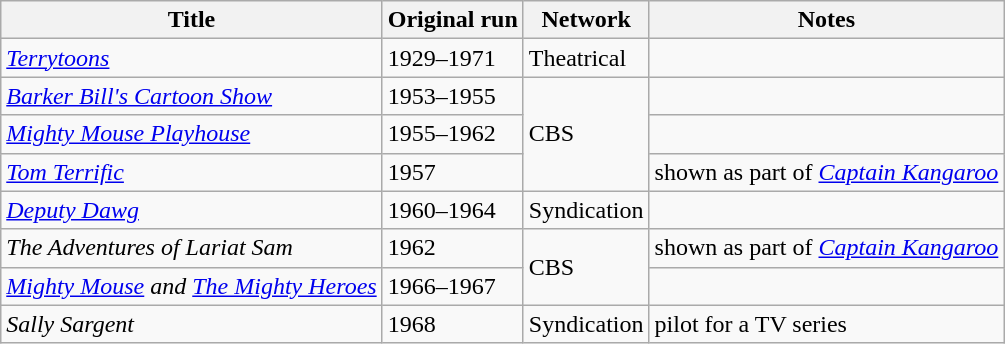<table class="wikitable sortable">
<tr>
<th>Title</th>
<th>Original run</th>
<th>Network</th>
<th>Notes</th>
</tr>
<tr>
<td><em><a href='#'>Terrytoons</a></em></td>
<td>1929–1971</td>
<td>Theatrical</td>
<td></td>
</tr>
<tr>
<td><em><a href='#'>Barker Bill's Cartoon Show</a></em></td>
<td>1953–1955</td>
<td rowspan="3">CBS</td>
<td></td>
</tr>
<tr>
<td><em><a href='#'>Mighty Mouse Playhouse</a></em></td>
<td>1955–1962</td>
<td></td>
</tr>
<tr>
<td><em><a href='#'>Tom Terrific</a></em></td>
<td>1957</td>
<td>shown as part of <em><a href='#'>Captain Kangaroo</a></em></td>
</tr>
<tr>
<td><em><a href='#'>Deputy Dawg</a></em></td>
<td>1960–1964</td>
<td>Syndication</td>
<td></td>
</tr>
<tr>
<td><em>The Adventures of Lariat Sam</em></td>
<td>1962</td>
<td rowspan="2">CBS</td>
<td>shown as part of <em><a href='#'>Captain Kangaroo</a></em></td>
</tr>
<tr>
<td><em><a href='#'>Mighty Mouse</a> and <a href='#'>The Mighty Heroes</a></em></td>
<td>1966–1967</td>
<td></td>
</tr>
<tr>
<td><em>Sally Sargent</em></td>
<td>1968</td>
<td>Syndication</td>
<td>pilot for a TV series</td>
</tr>
</table>
